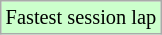<table class="wikitable" style="font-size: 85%;">
<tr style="background:#ccffcc;">
<td>Fastest session lap</td>
</tr>
</table>
